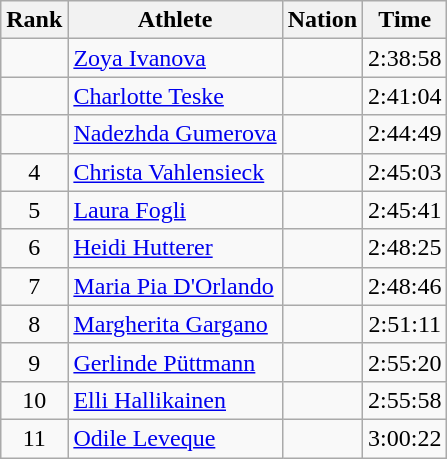<table class="wikitable" style="text-align:center;">
<tr>
<th>Rank</th>
<th>Athlete</th>
<th>Nation</th>
<th>Time</th>
</tr>
<tr>
<td></td>
<td align=left><a href='#'>Zoya Ivanova</a></td>
<td align=left></td>
<td>2:38:58</td>
</tr>
<tr>
<td></td>
<td align=left><a href='#'>Charlotte Teske</a></td>
<td align=left></td>
<td>2:41:04</td>
</tr>
<tr>
<td></td>
<td align=left><a href='#'>Nadezhda Gumerova</a></td>
<td align=left></td>
<td>2:44:49</td>
</tr>
<tr>
<td>4</td>
<td align=left><a href='#'>Christa Vahlensieck</a></td>
<td align=left></td>
<td>2:45:03</td>
</tr>
<tr>
<td>5</td>
<td align=left><a href='#'>Laura Fogli</a></td>
<td align=left></td>
<td>2:45:41</td>
</tr>
<tr>
<td>6</td>
<td align=left><a href='#'>Heidi Hutterer</a></td>
<td align=left></td>
<td>2:48:25</td>
</tr>
<tr>
<td>7</td>
<td align=left><a href='#'>Maria Pia D'Orlando</a></td>
<td align=left></td>
<td>2:48:46</td>
</tr>
<tr>
<td>8</td>
<td align=left><a href='#'>Margherita Gargano</a></td>
<td align=left></td>
<td>2:51:11</td>
</tr>
<tr>
<td>9</td>
<td align=left><a href='#'>Gerlinde Püttmann</a></td>
<td align=left></td>
<td>2:55:20</td>
</tr>
<tr>
<td>10</td>
<td align=left><a href='#'>Elli Hallikainen</a></td>
<td align=left></td>
<td>2:55:58</td>
</tr>
<tr>
<td>11</td>
<td align=left><a href='#'>Odile Leveque</a></td>
<td align=left></td>
<td>3:00:22</td>
</tr>
</table>
